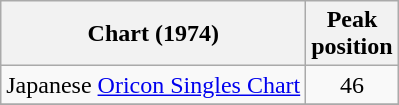<table class="wikitable">
<tr>
<th>Chart (1974)</th>
<th>Peak<br>position</th>
</tr>
<tr>
<td>Japanese <a href='#'>Oricon Singles Chart</a></td>
<td align="center">46</td>
</tr>
<tr>
</tr>
</table>
